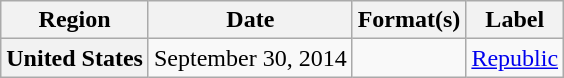<table class="wikitable plainrowheaders">
<tr>
<th scope="col">Region</th>
<th scope="col">Date</th>
<th scope="col">Format(s)</th>
<th scope="col">Label</th>
</tr>
<tr>
<th scope="row">United States</th>
<td>September 30, 2014</td>
<td></td>
<td><a href='#'>Republic</a></td>
</tr>
</table>
